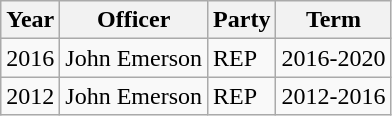<table class="wikitable">
<tr>
<th>Year</th>
<th>Officer</th>
<th>Party</th>
<th>Term</th>
</tr>
<tr>
<td>2016</td>
<td>John Emerson</td>
<td>REP</td>
<td>2016-2020</td>
</tr>
<tr>
<td>2012</td>
<td>John Emerson</td>
<td>REP</td>
<td>2012-2016</td>
</tr>
</table>
